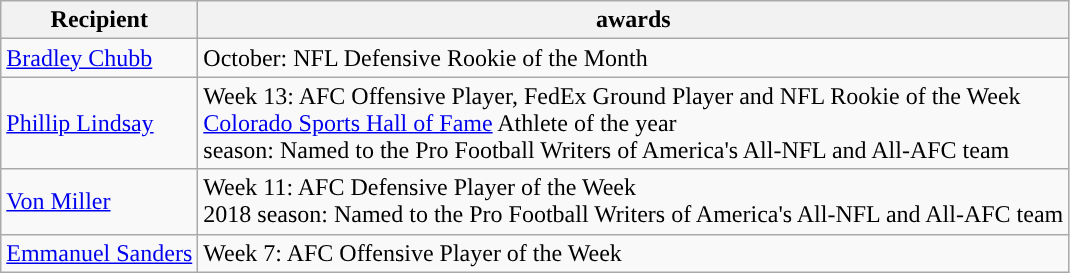<table class="wikitable">
<tr>
<th>Recipient</th>
<th>awards</th>
</tr>
<tr>
<td><a href='#'>Bradley Chubb</a></td>
<td>October: NFL Defensive Rookie of the Month</td>
</tr>
<tr>
<td><a href='#'>Phillip Lindsay</a></td>
<td>Week 13: AFC Offensive Player, FedEx Ground Player and NFL Rookie of the Week<br><a href='#'>Colorado Sports Hall of Fame</a> Athlete of the year<br> season: Named to the Pro Football Writers of America's All-NFL and All-AFC team</td>
</tr>
<tr>
<td><a href='#'>Von Miller</a></td>
<td>Week 11: AFC Defensive Player of the Week<br>2018 season: Named to the Pro Football Writers of America's All-NFL and All-AFC team</td>
</tr>
<tr>
<td><a href='#'>Emmanuel Sanders</a></td>
<td>Week 7: AFC Offensive Player of the Week</td>
</tr>
</table>
